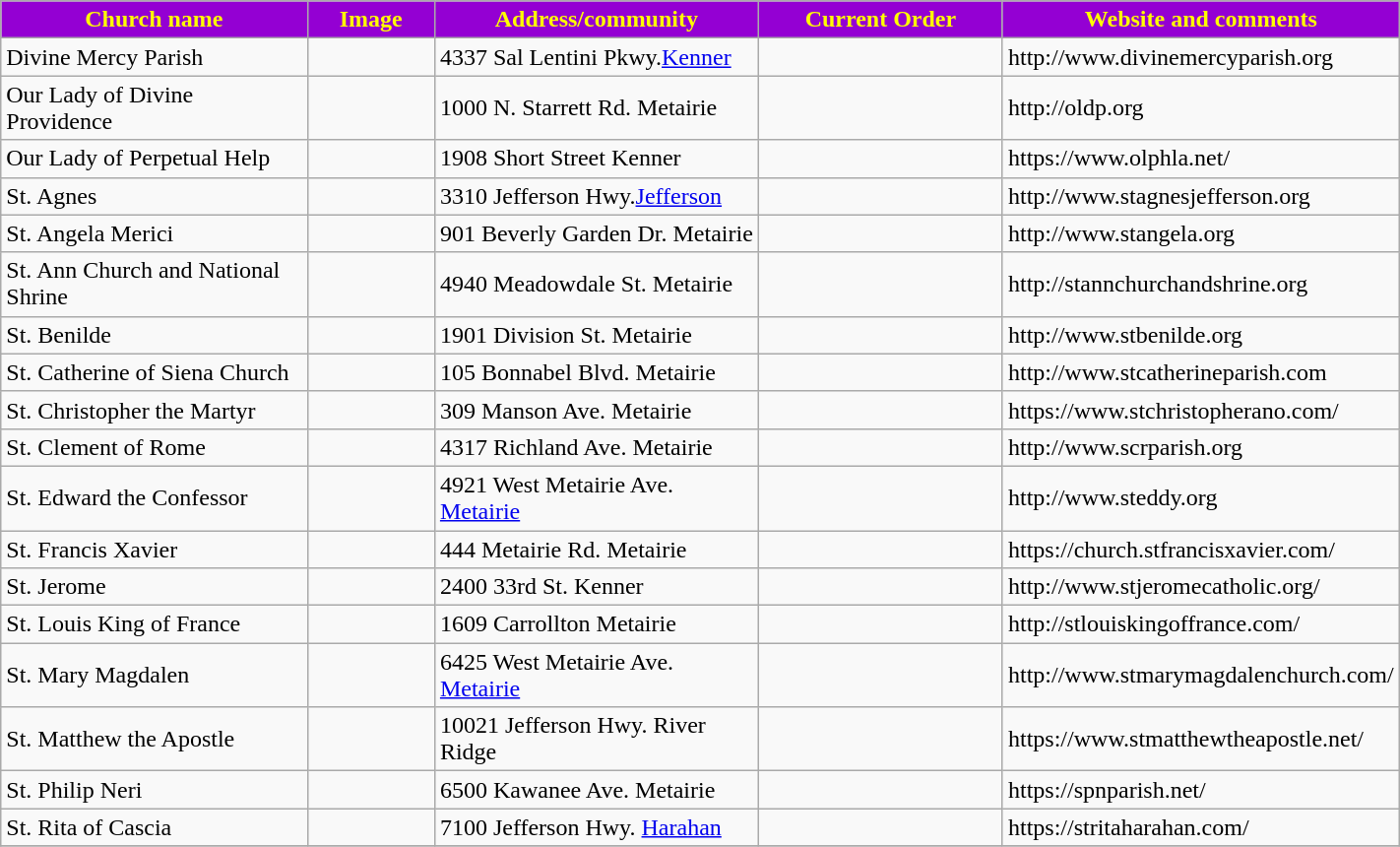<table class="wikitable sortable" style="width:75%">
<tr>
<th style="background:darkviolet; color:yellow;" width="25%"><strong>Church name</strong></th>
<th style="background:darkviolet; color:yellow;" width="10%"><strong>Image</strong></th>
<th style="background:darkviolet; color:yellow;" width="25%"><strong>Address/community</strong></th>
<th style="background:darkviolet; color:yellow;" width="20%"><strong>Current Order</strong></th>
<th style="background:darkviolet; color:yellow;" width="20%"><strong>Website and comments</strong></th>
</tr>
<tr>
<td>Divine Mercy Parish</td>
<td></td>
<td>4337 Sal Lentini Pkwy.<a href='#'>Kenner</a></td>
<td></td>
<td>http://www.divinemercyparish.org</td>
</tr>
<tr>
<td>Our Lady of Divine Providence</td>
<td></td>
<td>1000 N. Starrett Rd. Metairie</td>
<td></td>
<td>http://oldp.org</td>
</tr>
<tr>
<td>Our Lady of Perpetual Help</td>
<td></td>
<td>1908 Short Street Kenner</td>
<td></td>
<td>https://www.olphla.net/</td>
</tr>
<tr>
<td>St. Agnes</td>
<td></td>
<td>3310 Jefferson Hwy.<a href='#'>Jefferson</a></td>
<td></td>
<td>http://www.stagnesjefferson.org</td>
</tr>
<tr>
<td>St. Angela Merici</td>
<td></td>
<td>901 Beverly Garden Dr. Metairie</td>
<td></td>
<td>http://www.stangela.org</td>
</tr>
<tr>
<td>St. Ann Church and National Shrine</td>
<td></td>
<td>4940 Meadowdale St. Metairie</td>
<td></td>
<td>http://stannchurchandshrine.org</td>
</tr>
<tr>
<td>St. Benilde</td>
<td></td>
<td>1901 Division St. Metairie</td>
<td></td>
<td>http://www.stbenilde.org</td>
</tr>
<tr>
<td>St. Catherine of Siena Church</td>
<td></td>
<td>105 Bonnabel Blvd. Metairie</td>
<td></td>
<td>http://www.stcatherineparish.com</td>
</tr>
<tr>
<td>St. Christopher the Martyr</td>
<td></td>
<td>309 Manson Ave. Metairie</td>
<td></td>
<td>https://www.stchristopherano.com/</td>
</tr>
<tr>
<td>St. Clement of Rome</td>
<td></td>
<td>4317 Richland Ave. Metairie</td>
<td></td>
<td>http://www.scrparish.org</td>
</tr>
<tr>
<td>St. Edward the Confessor</td>
<td></td>
<td>4921 West Metairie Ave. <a href='#'>Metairie</a></td>
<td></td>
<td>http://www.steddy.org</td>
</tr>
<tr>
<td>St. Francis Xavier</td>
<td></td>
<td>444 Metairie Rd. Metairie</td>
<td></td>
<td>https://church.stfrancisxavier.com/</td>
</tr>
<tr>
<td>St. Jerome</td>
<td></td>
<td>2400 33rd St. Kenner</td>
<td></td>
<td>http://www.stjeromecatholic.org/</td>
</tr>
<tr>
<td>St. Louis King of France</td>
<td></td>
<td>1609 Carrollton Metairie</td>
<td></td>
<td>http://stlouiskingoffrance.com/</td>
</tr>
<tr>
<td>St. Mary Magdalen</td>
<td></td>
<td>6425 West Metairie Ave. <a href='#'>Metairie</a></td>
<td></td>
<td>http://www.stmarymagdalenchurch.com/</td>
</tr>
<tr>
<td>St. Matthew the Apostle</td>
<td></td>
<td>10021 Jefferson Hwy. River Ridge</td>
<td></td>
<td>https://www.stmatthewtheapostle.net/</td>
</tr>
<tr>
<td>St. Philip Neri</td>
<td></td>
<td>6500 Kawanee Ave. Metairie</td>
<td></td>
<td>https://spnparish.net/</td>
</tr>
<tr>
<td>St. Rita of Cascia</td>
<td></td>
<td>7100 Jefferson Hwy. <a href='#'>Harahan</a></td>
<td></td>
<td>https://stritaharahan.com/</td>
</tr>
<tr>
</tr>
</table>
